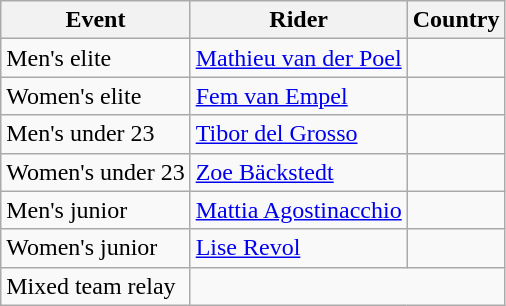<table class="wikitable">
<tr>
<th>Event</th>
<th>Rider</th>
<th>Country</th>
</tr>
<tr>
<td>Men's elite</td>
<td><a href='#'>Mathieu van der Poel</a></td>
<td></td>
</tr>
<tr>
<td>Women's elite</td>
<td><a href='#'>Fem van Empel</a></td>
<td></td>
</tr>
<tr>
<td>Men's under 23</td>
<td><a href='#'>Tibor del Grosso</a></td>
<td></td>
</tr>
<tr>
<td>Women's under 23</td>
<td><a href='#'>Zoe Bäckstedt</a></td>
<td></td>
</tr>
<tr>
<td>Men's junior</td>
<td><a href='#'>Mattia Agostinacchio</a></td>
<td></td>
</tr>
<tr>
<td>Women's junior</td>
<td><a href='#'>Lise Revol</a></td>
<td></td>
</tr>
<tr>
<td>Mixed team relay</td>
<td colspan="2" align="center"></td>
</tr>
</table>
